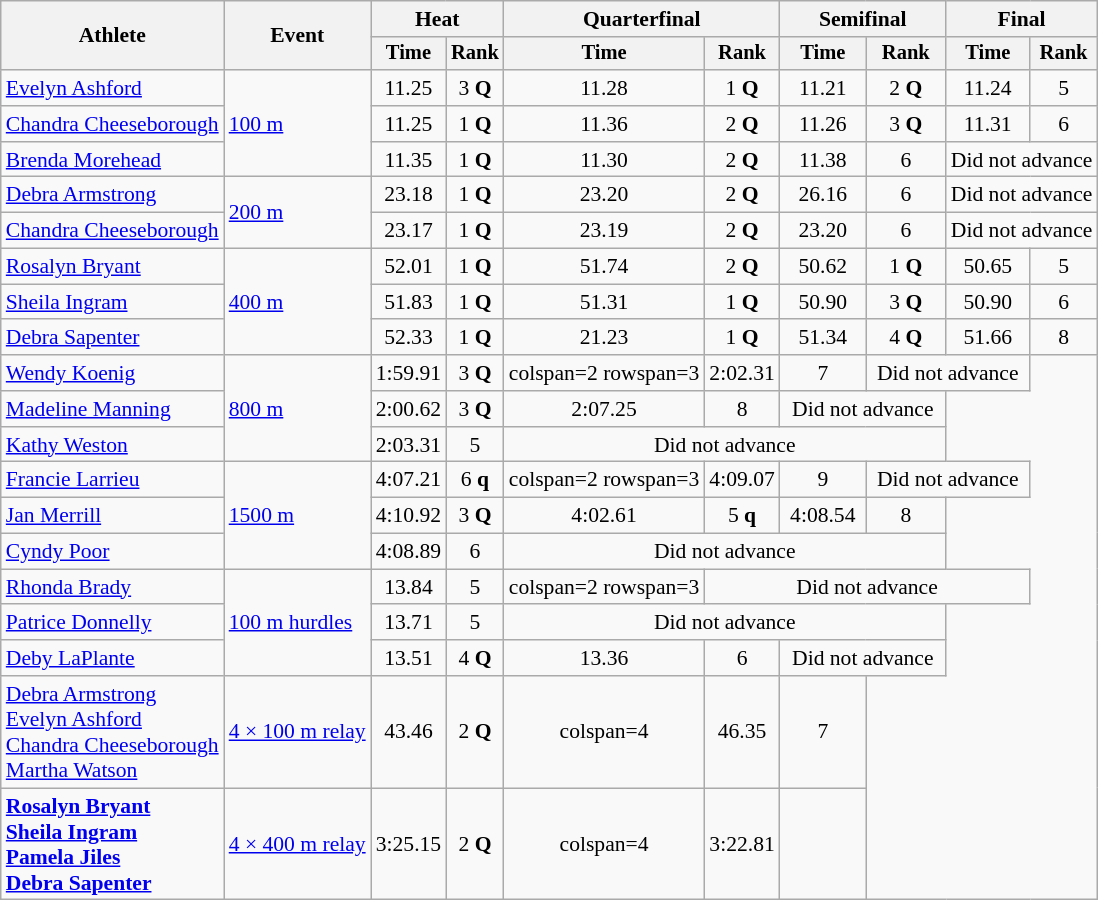<table class=wikitable style=font-size:90%;text-align:center>
<tr>
<th rowspan=2>Athlete</th>
<th rowspan=2>Event</th>
<th colspan=2>Heat</th>
<th colspan=2>Quarterfinal</th>
<th colspan=2>Semifinal</th>
<th colspan=2>Final</th>
</tr>
<tr style=font-size:95%>
<th>Time</th>
<th>Rank</th>
<th>Time</th>
<th>Rank</th>
<th>Time</th>
<th>Rank</th>
<th>Time</th>
<th>Rank</th>
</tr>
<tr>
<td align=left><a href='#'>Evelyn Ashford</a></td>
<td align=left rowspan=3><a href='#'>100 m</a></td>
<td>11.25</td>
<td>3 <strong>Q</strong></td>
<td>11.28</td>
<td>1 <strong>Q</strong></td>
<td>11.21</td>
<td>2 <strong>Q</strong></td>
<td>11.24</td>
<td>5</td>
</tr>
<tr>
<td align=left><a href='#'>Chandra Cheeseborough</a></td>
<td>11.25</td>
<td>1 <strong>Q</strong></td>
<td>11.36</td>
<td>2 <strong>Q</strong></td>
<td>11.26</td>
<td>3 <strong>Q</strong></td>
<td>11.31</td>
<td>6</td>
</tr>
<tr>
<td align=left><a href='#'>Brenda Morehead</a></td>
<td>11.35</td>
<td>1 <strong>Q</strong></td>
<td>11.30</td>
<td>2 <strong>Q</strong></td>
<td>11.38</td>
<td>6</td>
<td colspan=2>Did not advance</td>
</tr>
<tr>
<td align=left><a href='#'>Debra Armstrong</a></td>
<td align=left rowspan=2><a href='#'>200 m</a></td>
<td>23.18</td>
<td>1 <strong>Q</strong></td>
<td>23.20</td>
<td>2 <strong>Q</strong></td>
<td>26.16</td>
<td>6</td>
<td colspan=2>Did not advance</td>
</tr>
<tr>
<td align=left><a href='#'>Chandra Cheeseborough</a></td>
<td>23.17</td>
<td>1 <strong>Q</strong></td>
<td>23.19</td>
<td>2 <strong>Q</strong></td>
<td>23.20</td>
<td>6</td>
<td colspan=2>Did not advance</td>
</tr>
<tr>
<td align=left><a href='#'>Rosalyn Bryant</a></td>
<td align=left rowspan=3><a href='#'>400 m</a></td>
<td>52.01</td>
<td>1 <strong>Q</strong></td>
<td>51.74</td>
<td>2 <strong>Q</strong></td>
<td>50.62</td>
<td>1 <strong>Q</strong></td>
<td>50.65</td>
<td>5</td>
</tr>
<tr>
<td align=left><a href='#'>Sheila Ingram</a></td>
<td>51.83</td>
<td>1 <strong>Q</strong></td>
<td>51.31</td>
<td>1 <strong>Q</strong></td>
<td>50.90</td>
<td>3 <strong>Q</strong></td>
<td>50.90</td>
<td>6</td>
</tr>
<tr>
<td align=left><a href='#'>Debra Sapenter</a></td>
<td>52.33</td>
<td>1 <strong>Q</strong></td>
<td>21.23</td>
<td>1 <strong>Q</strong></td>
<td>51.34</td>
<td>4 <strong>Q</strong></td>
<td>51.66</td>
<td>8</td>
</tr>
<tr>
<td align=left><a href='#'>Wendy Koenig</a></td>
<td align=left rowspan=3><a href='#'>800 m</a></td>
<td>1:59.91</td>
<td>3 <strong>Q</strong></td>
<td>colspan=2 rowspan=3 </td>
<td>2:02.31</td>
<td>7</td>
<td colspan=2>Did not advance</td>
</tr>
<tr>
<td align=left><a href='#'>Madeline Manning</a></td>
<td>2:00.62</td>
<td>3 <strong>Q</strong></td>
<td>2:07.25</td>
<td>8</td>
<td colspan=2>Did not advance</td>
</tr>
<tr>
<td align=left><a href='#'>Kathy Weston</a></td>
<td>2:03.31</td>
<td>5</td>
<td colspan=4>Did not advance</td>
</tr>
<tr>
<td align=left><a href='#'>Francie Larrieu</a></td>
<td align=left rowspan=3><a href='#'>1500 m</a></td>
<td>4:07.21</td>
<td>6 <strong>q</strong></td>
<td>colspan=2 rowspan=3 </td>
<td>4:09.07</td>
<td>9</td>
<td colspan=2>Did not advance</td>
</tr>
<tr>
<td align=left><a href='#'>Jan Merrill</a></td>
<td>4:10.92</td>
<td>3 <strong>Q</strong></td>
<td>4:02.61</td>
<td>5 <strong>q</strong></td>
<td>4:08.54</td>
<td>8</td>
</tr>
<tr>
<td align=left><a href='#'>Cyndy Poor</a></td>
<td>4:08.89</td>
<td>6</td>
<td colspan=4>Did not advance</td>
</tr>
<tr>
<td align=left><a href='#'>Rhonda Brady</a></td>
<td align=left rowspan=3><a href='#'>100 m hurdles</a></td>
<td>13.84</td>
<td>5</td>
<td>colspan=2 rowspan=3 </td>
<td colspan=4>Did not advance</td>
</tr>
<tr>
<td align=left><a href='#'>Patrice Donnelly</a></td>
<td>13.71</td>
<td>5</td>
<td colspan=4>Did not advance</td>
</tr>
<tr>
<td align=left><a href='#'>Deby LaPlante</a></td>
<td>13.51</td>
<td>4 <strong>Q</strong></td>
<td>13.36</td>
<td>6</td>
<td colspan=2>Did not advance</td>
</tr>
<tr>
<td align=left><a href='#'>Debra Armstrong</a><br><a href='#'>Evelyn Ashford</a><br><a href='#'>Chandra Cheeseborough</a><br><a href='#'>Martha Watson</a></td>
<td align=left><a href='#'>4 × 100 m relay</a></td>
<td>43.46</td>
<td>2 <strong>Q</strong></td>
<td>colspan=4 </td>
<td>46.35</td>
<td>7</td>
</tr>
<tr>
<td align=left><strong><a href='#'>Rosalyn Bryant</a><br><a href='#'>Sheila Ingram</a><br><a href='#'>Pamela Jiles</a><br><a href='#'>Debra Sapenter</a></strong></td>
<td align=left><a href='#'>4 × 400 m relay</a></td>
<td>3:25.15</td>
<td>2 <strong>Q</strong></td>
<td>colspan=4 </td>
<td>3:22.81</td>
<td></td>
</tr>
</table>
